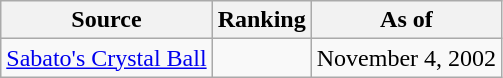<table class="wikitable">
<tr>
<th>Source</th>
<th>Ranking</th>
<th>As of</th>
</tr>
<tr>
<td><a href='#'>Sabato's Crystal Ball</a></td>
<td></td>
<td>November 4, 2002</td>
</tr>
</table>
